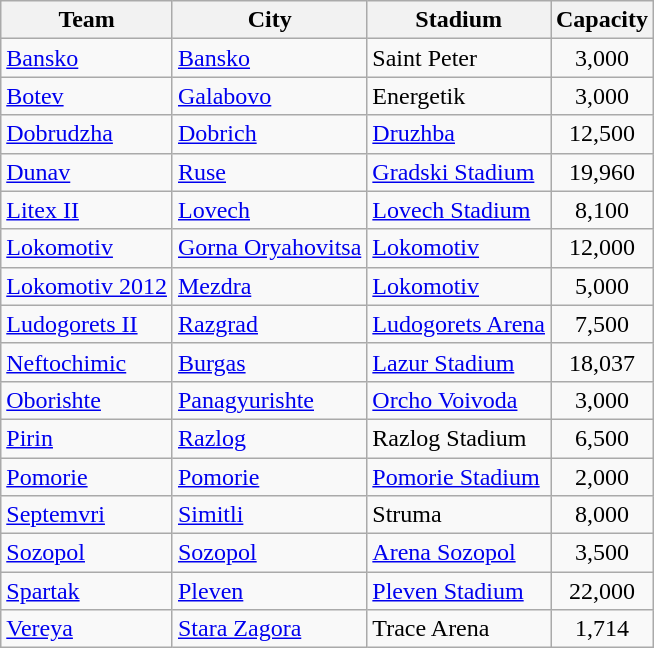<table class="wikitable sortable">
<tr>
<th>Team</th>
<th>City</th>
<th>Stadium</th>
<th>Capacity</th>
</tr>
<tr>
<td><a href='#'>Bansko</a></td>
<td><a href='#'>Bansko</a></td>
<td>Saint Peter</td>
<td align=center>3,000</td>
</tr>
<tr>
<td><a href='#'>Botev</a></td>
<td><a href='#'>Galabovo</a></td>
<td>Energetik</td>
<td align=center>3,000</td>
</tr>
<tr>
<td><a href='#'>Dobrudzha</a></td>
<td><a href='#'>Dobrich</a></td>
<td><a href='#'>Druzhba</a></td>
<td align=center>12,500</td>
</tr>
<tr>
<td><a href='#'>Dunav</a></td>
<td><a href='#'>Ruse</a></td>
<td><a href='#'>Gradski Stadium</a></td>
<td align=center>19,960</td>
</tr>
<tr>
<td><a href='#'>Litex II</a></td>
<td><a href='#'>Lovech</a></td>
<td><a href='#'>Lovech Stadium</a></td>
<td align="center">8,100</td>
</tr>
<tr>
<td><a href='#'>Lokomotiv</a></td>
<td><a href='#'>Gorna Oryahovitsa</a></td>
<td><a href='#'>Lokomotiv</a></td>
<td align=center>12,000</td>
</tr>
<tr>
<td><a href='#'>Lokomotiv 2012</a></td>
<td><a href='#'>Mezdra</a></td>
<td><a href='#'>Lokomotiv</a></td>
<td align=center>5,000</td>
</tr>
<tr>
<td><a href='#'>Ludogorets II</a></td>
<td><a href='#'>Razgrad</a></td>
<td><a href='#'>Ludogorets Arena</a></td>
<td align="center">7,500</td>
</tr>
<tr>
<td><a href='#'>Neftochimic</a></td>
<td><a href='#'>Burgas</a></td>
<td><a href='#'>Lazur Stadium</a></td>
<td align=center>18,037</td>
</tr>
<tr>
<td><a href='#'>Oborishte</a></td>
<td><a href='#'>Panagyurishte</a></td>
<td><a href='#'>Orcho Voivoda</a></td>
<td align=center>3,000</td>
</tr>
<tr>
<td><a href='#'>Pirin</a></td>
<td><a href='#'>Razlog</a></td>
<td>Razlog Stadium</td>
<td align=center>6,500</td>
</tr>
<tr>
<td><a href='#'>Pomorie</a></td>
<td><a href='#'>Pomorie</a></td>
<td><a href='#'>Pomorie Stadium</a></td>
<td align=center>2,000</td>
</tr>
<tr>
<td><a href='#'>Septemvri</a></td>
<td><a href='#'>Simitli</a></td>
<td>Struma</td>
<td align=center>8,000</td>
</tr>
<tr>
<td><a href='#'>Sozopol</a></td>
<td><a href='#'>Sozopol</a></td>
<td><a href='#'>Arena Sozopol</a></td>
<td align=center>3,500</td>
</tr>
<tr>
<td><a href='#'>Spartak</a></td>
<td><a href='#'>Pleven</a></td>
<td><a href='#'>Pleven Stadium</a></td>
<td align="center">22,000</td>
</tr>
<tr>
<td><a href='#'>Vereya</a></td>
<td><a href='#'>Stara Zagora</a></td>
<td>Trace Arena</td>
<td align="center">1,714</td>
</tr>
</table>
